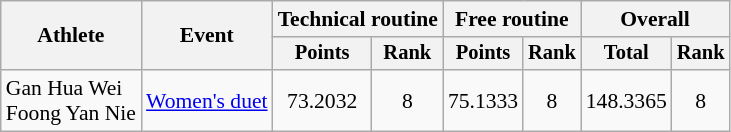<table class="wikitable" style="font-size:90%;text-align:center">
<tr>
<th rowspan="2">Athlete</th>
<th rowspan="2">Event</th>
<th colspan="2">Technical routine</th>
<th colspan="2">Free routine</th>
<th colspan="2">Overall</th>
</tr>
<tr style="font-size:95%">
<th>Points</th>
<th>Rank</th>
<th>Points</th>
<th>Rank</th>
<th>Total</th>
<th>Rank</th>
</tr>
<tr>
<td align="left">Gan Hua Wei<br>Foong Yan Nie</td>
<td align="left"><a href='#'>Women's duet</a></td>
<td>73.2032</td>
<td>8</td>
<td>75.1333</td>
<td>8</td>
<td>148.3365</td>
<td>8</td>
</tr>
</table>
